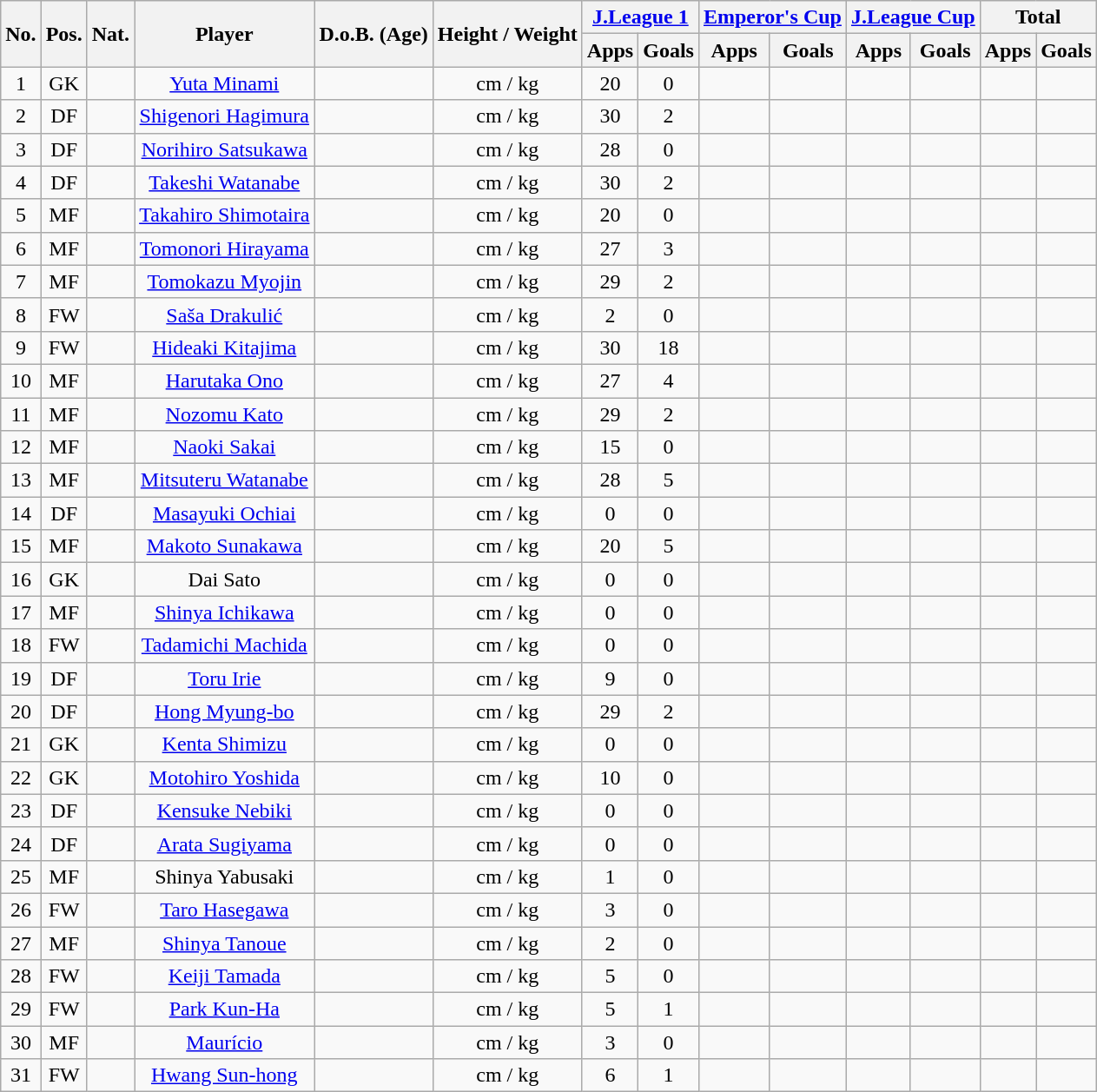<table class="wikitable" style="text-align:center;">
<tr>
<th rowspan="2">No.</th>
<th rowspan="2">Pos.</th>
<th rowspan="2">Nat.</th>
<th rowspan="2">Player</th>
<th rowspan="2">D.o.B. (Age)</th>
<th rowspan="2">Height / Weight</th>
<th colspan="2"><a href='#'>J.League 1</a></th>
<th colspan="2"><a href='#'>Emperor's Cup</a></th>
<th colspan="2"><a href='#'>J.League Cup</a></th>
<th colspan="2">Total</th>
</tr>
<tr>
<th>Apps</th>
<th>Goals</th>
<th>Apps</th>
<th>Goals</th>
<th>Apps</th>
<th>Goals</th>
<th>Apps</th>
<th>Goals</th>
</tr>
<tr>
<td>1</td>
<td>GK</td>
<td></td>
<td><a href='#'>Yuta Minami</a></td>
<td></td>
<td>cm / kg</td>
<td>20</td>
<td>0</td>
<td></td>
<td></td>
<td></td>
<td></td>
<td></td>
<td></td>
</tr>
<tr>
<td>2</td>
<td>DF</td>
<td></td>
<td><a href='#'>Shigenori Hagimura</a></td>
<td></td>
<td>cm / kg</td>
<td>30</td>
<td>2</td>
<td></td>
<td></td>
<td></td>
<td></td>
<td></td>
<td></td>
</tr>
<tr>
<td>3</td>
<td>DF</td>
<td></td>
<td><a href='#'>Norihiro Satsukawa</a></td>
<td></td>
<td>cm / kg</td>
<td>28</td>
<td>0</td>
<td></td>
<td></td>
<td></td>
<td></td>
<td></td>
<td></td>
</tr>
<tr>
<td>4</td>
<td>DF</td>
<td></td>
<td><a href='#'>Takeshi Watanabe</a></td>
<td></td>
<td>cm / kg</td>
<td>30</td>
<td>2</td>
<td></td>
<td></td>
<td></td>
<td></td>
<td></td>
<td></td>
</tr>
<tr>
<td>5</td>
<td>MF</td>
<td></td>
<td><a href='#'>Takahiro Shimotaira</a></td>
<td></td>
<td>cm / kg</td>
<td>20</td>
<td>0</td>
<td></td>
<td></td>
<td></td>
<td></td>
<td></td>
<td></td>
</tr>
<tr>
<td>6</td>
<td>MF</td>
<td></td>
<td><a href='#'>Tomonori Hirayama</a></td>
<td></td>
<td>cm / kg</td>
<td>27</td>
<td>3</td>
<td></td>
<td></td>
<td></td>
<td></td>
<td></td>
<td></td>
</tr>
<tr>
<td>7</td>
<td>MF</td>
<td></td>
<td><a href='#'>Tomokazu Myojin</a></td>
<td></td>
<td>cm / kg</td>
<td>29</td>
<td>2</td>
<td></td>
<td></td>
<td></td>
<td></td>
<td></td>
<td></td>
</tr>
<tr>
<td>8</td>
<td>FW</td>
<td></td>
<td><a href='#'>Saša Drakulić</a></td>
<td></td>
<td>cm / kg</td>
<td>2</td>
<td>0</td>
<td></td>
<td></td>
<td></td>
<td></td>
<td></td>
<td></td>
</tr>
<tr>
<td>9</td>
<td>FW</td>
<td></td>
<td><a href='#'>Hideaki Kitajima</a></td>
<td></td>
<td>cm / kg</td>
<td>30</td>
<td>18</td>
<td></td>
<td></td>
<td></td>
<td></td>
<td></td>
<td></td>
</tr>
<tr>
<td>10</td>
<td>MF</td>
<td></td>
<td><a href='#'>Harutaka Ono</a></td>
<td></td>
<td>cm / kg</td>
<td>27</td>
<td>4</td>
<td></td>
<td></td>
<td></td>
<td></td>
<td></td>
<td></td>
</tr>
<tr>
<td>11</td>
<td>MF</td>
<td></td>
<td><a href='#'>Nozomu Kato</a></td>
<td></td>
<td>cm / kg</td>
<td>29</td>
<td>2</td>
<td></td>
<td></td>
<td></td>
<td></td>
<td></td>
<td></td>
</tr>
<tr>
<td>12</td>
<td>MF</td>
<td></td>
<td><a href='#'>Naoki Sakai</a></td>
<td></td>
<td>cm / kg</td>
<td>15</td>
<td>0</td>
<td></td>
<td></td>
<td></td>
<td></td>
<td></td>
<td></td>
</tr>
<tr>
<td>13</td>
<td>MF</td>
<td></td>
<td><a href='#'>Mitsuteru Watanabe</a></td>
<td></td>
<td>cm / kg</td>
<td>28</td>
<td>5</td>
<td></td>
<td></td>
<td></td>
<td></td>
<td></td>
<td></td>
</tr>
<tr>
<td>14</td>
<td>DF</td>
<td></td>
<td><a href='#'>Masayuki Ochiai</a></td>
<td></td>
<td>cm / kg</td>
<td>0</td>
<td>0</td>
<td></td>
<td></td>
<td></td>
<td></td>
<td></td>
<td></td>
</tr>
<tr>
<td>15</td>
<td>MF</td>
<td></td>
<td><a href='#'>Makoto Sunakawa</a></td>
<td></td>
<td>cm / kg</td>
<td>20</td>
<td>5</td>
<td></td>
<td></td>
<td></td>
<td></td>
<td></td>
<td></td>
</tr>
<tr>
<td>16</td>
<td>GK</td>
<td></td>
<td>Dai Sato</td>
<td></td>
<td>cm / kg</td>
<td>0</td>
<td>0</td>
<td></td>
<td></td>
<td></td>
<td></td>
<td></td>
<td></td>
</tr>
<tr>
<td>17</td>
<td>MF</td>
<td></td>
<td><a href='#'>Shinya Ichikawa</a></td>
<td></td>
<td>cm / kg</td>
<td>0</td>
<td>0</td>
<td></td>
<td></td>
<td></td>
<td></td>
<td></td>
<td></td>
</tr>
<tr>
<td>18</td>
<td>FW</td>
<td></td>
<td><a href='#'>Tadamichi Machida</a></td>
<td></td>
<td>cm / kg</td>
<td>0</td>
<td>0</td>
<td></td>
<td></td>
<td></td>
<td></td>
<td></td>
<td></td>
</tr>
<tr>
<td>19</td>
<td>DF</td>
<td></td>
<td><a href='#'>Toru Irie</a></td>
<td></td>
<td>cm / kg</td>
<td>9</td>
<td>0</td>
<td></td>
<td></td>
<td></td>
<td></td>
<td></td>
<td></td>
</tr>
<tr>
<td>20</td>
<td>DF</td>
<td></td>
<td><a href='#'>Hong Myung-bo</a></td>
<td></td>
<td>cm / kg</td>
<td>29</td>
<td>2</td>
<td></td>
<td></td>
<td></td>
<td></td>
<td></td>
<td></td>
</tr>
<tr>
<td>21</td>
<td>GK</td>
<td></td>
<td><a href='#'>Kenta Shimizu</a></td>
<td></td>
<td>cm / kg</td>
<td>0</td>
<td>0</td>
<td></td>
<td></td>
<td></td>
<td></td>
<td></td>
<td></td>
</tr>
<tr>
<td>22</td>
<td>GK</td>
<td></td>
<td><a href='#'>Motohiro Yoshida</a></td>
<td></td>
<td>cm / kg</td>
<td>10</td>
<td>0</td>
<td></td>
<td></td>
<td></td>
<td></td>
<td></td>
<td></td>
</tr>
<tr>
<td>23</td>
<td>DF</td>
<td></td>
<td><a href='#'>Kensuke Nebiki</a></td>
<td></td>
<td>cm / kg</td>
<td>0</td>
<td>0</td>
<td></td>
<td></td>
<td></td>
<td></td>
<td></td>
<td></td>
</tr>
<tr>
<td>24</td>
<td>DF</td>
<td></td>
<td><a href='#'>Arata Sugiyama</a></td>
<td></td>
<td>cm / kg</td>
<td>0</td>
<td>0</td>
<td></td>
<td></td>
<td></td>
<td></td>
<td></td>
<td></td>
</tr>
<tr>
<td>25</td>
<td>MF</td>
<td></td>
<td>Shinya Yabusaki</td>
<td></td>
<td>cm / kg</td>
<td>1</td>
<td>0</td>
<td></td>
<td></td>
<td></td>
<td></td>
<td></td>
<td></td>
</tr>
<tr>
<td>26</td>
<td>FW</td>
<td></td>
<td><a href='#'>Taro Hasegawa</a></td>
<td></td>
<td>cm / kg</td>
<td>3</td>
<td>0</td>
<td></td>
<td></td>
<td></td>
<td></td>
<td></td>
<td></td>
</tr>
<tr>
<td>27</td>
<td>MF</td>
<td></td>
<td><a href='#'>Shinya Tanoue</a></td>
<td></td>
<td>cm / kg</td>
<td>2</td>
<td>0</td>
<td></td>
<td></td>
<td></td>
<td></td>
<td></td>
<td></td>
</tr>
<tr>
<td>28</td>
<td>FW</td>
<td></td>
<td><a href='#'>Keiji Tamada</a></td>
<td></td>
<td>cm / kg</td>
<td>5</td>
<td>0</td>
<td></td>
<td></td>
<td></td>
<td></td>
<td></td>
<td></td>
</tr>
<tr>
<td>29</td>
<td>FW</td>
<td></td>
<td><a href='#'>Park Kun-Ha</a></td>
<td></td>
<td>cm / kg</td>
<td>5</td>
<td>1</td>
<td></td>
<td></td>
<td></td>
<td></td>
<td></td>
<td></td>
</tr>
<tr>
<td>30</td>
<td>MF</td>
<td></td>
<td><a href='#'>Maurício</a></td>
<td></td>
<td>cm / kg</td>
<td>3</td>
<td>0</td>
<td></td>
<td></td>
<td></td>
<td></td>
<td></td>
<td></td>
</tr>
<tr>
<td>31</td>
<td>FW</td>
<td></td>
<td><a href='#'>Hwang Sun-hong</a></td>
<td></td>
<td>cm / kg</td>
<td>6</td>
<td>1</td>
<td></td>
<td></td>
<td></td>
<td></td>
<td></td>
<td></td>
</tr>
</table>
